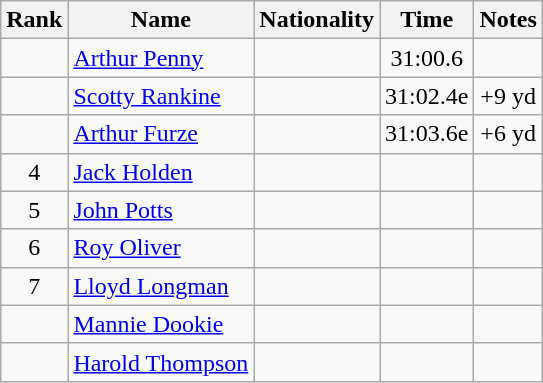<table class="wikitable sortable" style=" text-align:center">
<tr>
<th>Rank</th>
<th>Name</th>
<th>Nationality</th>
<th>Time</th>
<th>Notes</th>
</tr>
<tr>
<td></td>
<td align=left><a href='#'>Arthur Penny</a></td>
<td align=left></td>
<td>31:00.6</td>
<td></td>
</tr>
<tr>
<td></td>
<td align=left><a href='#'>Scotty Rankine</a></td>
<td align=left></td>
<td>31:02.4e</td>
<td>+9 yd</td>
</tr>
<tr>
<td></td>
<td align=left><a href='#'>Arthur Furze</a></td>
<td align=left></td>
<td>31:03.6e</td>
<td>+6 yd</td>
</tr>
<tr>
<td>4</td>
<td align=left><a href='#'>Jack Holden</a></td>
<td align=left></td>
<td></td>
<td></td>
</tr>
<tr>
<td>5</td>
<td align=left><a href='#'>John Potts</a></td>
<td align=left></td>
<td></td>
<td></td>
</tr>
<tr>
<td>6</td>
<td align=left><a href='#'>Roy Oliver</a></td>
<td align=left></td>
<td></td>
<td></td>
</tr>
<tr>
<td>7</td>
<td align=left><a href='#'>Lloyd Longman</a></td>
<td align=left></td>
<td></td>
<td></td>
</tr>
<tr>
<td></td>
<td align=left><a href='#'>Mannie Dookie</a></td>
<td align=left></td>
<td></td>
<td></td>
</tr>
<tr>
<td></td>
<td align=left><a href='#'>Harold Thompson</a></td>
<td align=left></td>
<td></td>
<td></td>
</tr>
</table>
